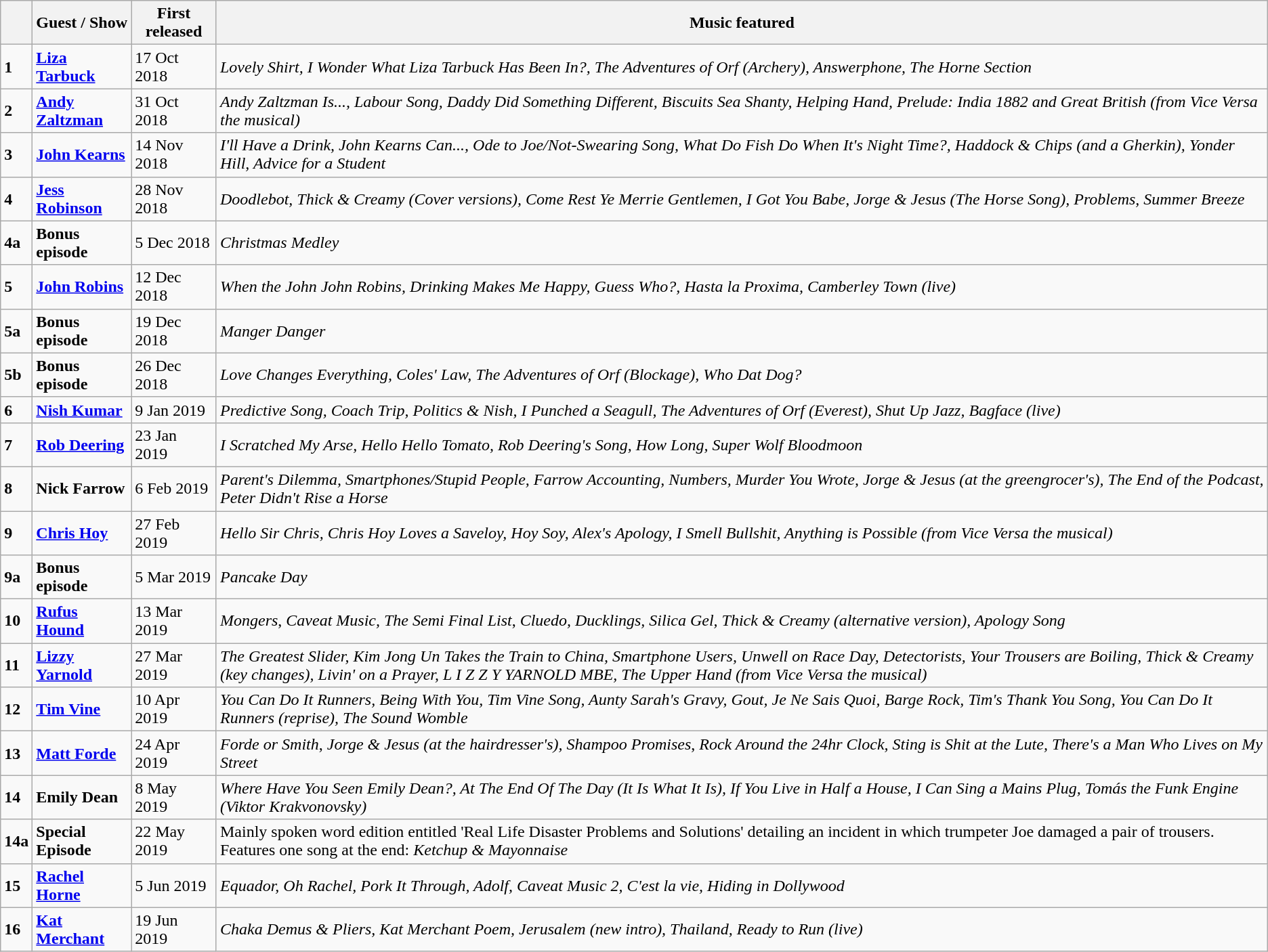<table class="wikitable">
<tr>
<th></th>
<th>Guest / Show</th>
<th>First released</th>
<th>Music featured</th>
</tr>
<tr>
<td><strong>1</strong></td>
<td><strong><a href='#'>Liza Tarbuck</a></strong></td>
<td>17 Oct 2018</td>
<td><em>Lovely Shirt, I Wonder What Liza Tarbuck Has Been In?, The Adventures of Orf (Archery), Answerphone, The Horne Section</em></td>
</tr>
<tr>
<td><strong>2</strong></td>
<td><strong><a href='#'>Andy Zaltzman</a></strong></td>
<td>31 Oct 2018</td>
<td><em>Andy Zaltzman Is..., Labour Song, Daddy Did Something Different, Biscuits Sea Shanty, Helping Hand, Prelude: India 1882 and Great British (from Vice Versa the musical)</em></td>
</tr>
<tr>
<td><strong>3</strong></td>
<td><strong><a href='#'>John Kearns</a></strong></td>
<td>14 Nov 2018</td>
<td><em>I'll Have a Drink, John Kearns Can..., Ode to Joe/Not-Swearing Song, What Do Fish Do When It's Night Time?, Haddock & Chips (and a Gherkin), Yonder Hill, Advice for a Student</em></td>
</tr>
<tr>
<td><strong>4</strong></td>
<td><strong><a href='#'>Jess Robinson</a></strong></td>
<td>28 Nov 2018</td>
<td><em>Doodlebot, Thick & Creamy (Cover versions), Come Rest Ye Merrie Gentlemen, I Got You Babe, Jorge & Jesus (The Horse Song), Problems, Summer Breeze</em></td>
</tr>
<tr>
<td><strong>4a</strong></td>
<td><strong>Bonus episode</strong></td>
<td>5 Dec 2018</td>
<td><em>Christmas Medley</em></td>
</tr>
<tr>
<td><strong>5</strong></td>
<td><strong><a href='#'>John Robins</a></strong></td>
<td>12 Dec 2018</td>
<td><em>When the John John Robins, Drinking Makes Me Happy, Guess Who?, Hasta la Proxima, Camberley Town (live)</em></td>
</tr>
<tr>
<td><strong>5a</strong></td>
<td><strong>Bonus episode</strong></td>
<td>19 Dec 2018</td>
<td><em>Manger Danger</em></td>
</tr>
<tr>
<td><strong>5b</strong></td>
<td><strong>Bonus episode</strong></td>
<td>26 Dec 2018</td>
<td><em>Love Changes Everything, Coles' Law, The Adventures of Orf (Blockage), Who Dat Dog?</em></td>
</tr>
<tr>
<td><strong>6</strong></td>
<td><strong><a href='#'>Nish Kumar</a></strong></td>
<td>9 Jan 2019</td>
<td><em>Predictive Song, Coach Trip, Politics & Nish, I Punched a Seagull, The Adventures of Orf (Everest), Shut Up Jazz, Bagface (live)</em></td>
</tr>
<tr>
<td><strong>7</strong></td>
<td><strong><a href='#'>Rob Deering</a></strong></td>
<td>23 Jan 2019</td>
<td><em>I Scratched My Arse, Hello Hello Tomato, Rob Deering's Song, How Long, Super Wolf Bloodmoon</em></td>
</tr>
<tr>
<td><strong>8</strong></td>
<td><strong>Nick</strong> <strong>Farrow</strong></td>
<td>6 Feb 2019</td>
<td><em>Parent's Dilemma, Smartphones/Stupid People, Farrow Accounting, Numbers, Murder You Wrote, Jorge & Jesus (at the greengrocer's), The End of the Podcast, Peter Didn't Rise a Horse</em></td>
</tr>
<tr>
<td><strong>9</strong></td>
<td><strong><a href='#'>Chris Hoy</a></strong></td>
<td>27 Feb 2019</td>
<td><em>Hello Sir Chris, Chris Hoy Loves a Saveloy, Hoy Soy, Alex's Apology, I Smell Bullshit, Anything is Possible (from Vice Versa the musical)</em></td>
</tr>
<tr>
<td><strong>9a</strong></td>
<td><strong>Bonus episode</strong></td>
<td>5 Mar 2019</td>
<td><em>Pancake Day</em></td>
</tr>
<tr>
<td><strong>10</strong></td>
<td><strong><a href='#'>Rufus Hound</a></strong></td>
<td>13 Mar 2019</td>
<td><em>Mongers</em>, <em>Caveat Music,</em> <em>The Semi Final List</em>, <em>Cluedo, Ducklings, Silica Gel, Thick & Creamy (alternative version), Apology Song</em></td>
</tr>
<tr>
<td><strong>11</strong></td>
<td><strong><a href='#'>Lizzy Yarnold</a></strong></td>
<td>27 Mar 2019</td>
<td><em>The Greatest Slider, Kim Jong Un Takes the Train to China, Smartphone Users, Unwell on Race Day, Detectorists, Your Trousers are Boiling, Thick & Creamy (key changes), Livin' on a Prayer, L I Z Z Y YARNOLD MBE, The Upper Hand (from Vice Versa the musical)</em></td>
</tr>
<tr>
<td><strong>12</strong></td>
<td><strong><a href='#'>Tim Vine</a></strong></td>
<td>10 Apr 2019</td>
<td><em>You Can Do It Runners, Being With You, Tim Vine Song, Aunty Sarah's Gravy, Gout, Je Ne Sais Quoi, Barge Rock, Tim's Thank You Song, You Can Do It Runners (reprise), The Sound Womble</em></td>
</tr>
<tr>
<td><strong>13</strong></td>
<td><strong><a href='#'>Matt Forde</a></strong></td>
<td>24 Apr 2019</td>
<td><em>Forde or Smith</em>, <em>Jorge & Jesus (at the hairdresser's),</em> <em>Shampoo Promises</em>, <em>Rock Around the 24hr Clock, Sting is Shit at the Lute, There's a Man Who Lives on My Street</em></td>
</tr>
<tr>
<td><strong>14</strong></td>
<td><strong>Emily Dean</strong></td>
<td>8 May 2019</td>
<td><em>Where Have You Seen Emily Dean?, At The End Of The Day (It Is What It Is), If You Live in Half a House, I Can Sing a Mains Plug, Tomás the Funk Engine (Viktor Krakvonovsky)</em></td>
</tr>
<tr>
<td><strong>14a</strong></td>
<td><strong>Special Episode</strong></td>
<td>22 May 2019</td>
<td>Mainly spoken word edition entitled 'Real Life Disaster Problems and Solutions' detailing an incident in which trumpeter Joe damaged a pair of trousers. Features one song at the end: <em>Ketchup & Mayonnaise</em></td>
</tr>
<tr>
<td><strong>15</strong></td>
<td><strong><a href='#'>Rachel Horne</a></strong></td>
<td>5 Jun 2019</td>
<td><em>Equador, Oh Rachel, Pork It Through, Adolf, Caveat Music 2, C'est la vie, Hiding in Dollywood</em></td>
</tr>
<tr>
<td><strong>16</strong></td>
<td><a href='#'><strong>Kat Merchant</strong></a></td>
<td>19 Jun 2019</td>
<td><em>Chaka Demus & Pliers, Kat Merchant Poem, Jerusalem (new intro), Thailand, Ready to Run (live)</em></td>
</tr>
</table>
